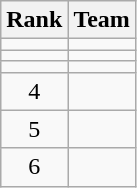<table class="wikitable">
<tr>
<th>Rank</th>
<th>Team</th>
</tr>
<tr>
<td align=center></td>
<td></td>
</tr>
<tr>
<td align=center></td>
<td></td>
</tr>
<tr>
<td align=center></td>
<td></td>
</tr>
<tr>
<td align=center>4</td>
<td></td>
</tr>
<tr>
<td align=center>5</td>
<td></td>
</tr>
<tr>
<td align=center>6</td>
<td></td>
</tr>
</table>
